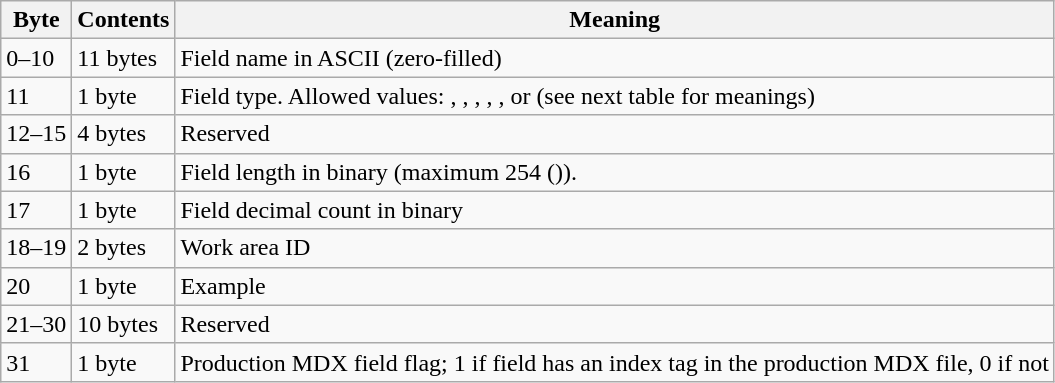<table class="wikitable">
<tr>
<th>Byte</th>
<th>Contents</th>
<th>Meaning</th>
</tr>
<tr>
<td>0–10</td>
<td>11 bytes</td>
<td>Field name in ASCII (zero-filled)</td>
</tr>
<tr>
<td>11</td>
<td>1 byte</td>
<td>Field type.  Allowed values: , , , , , or  (see next table for meanings)</td>
</tr>
<tr>
<td>12–15</td>
<td>4 bytes</td>
<td>Reserved</td>
</tr>
<tr>
<td>16</td>
<td>1 byte</td>
<td>Field length in binary (maximum 254 ()).</td>
</tr>
<tr>
<td>17</td>
<td>1 byte</td>
<td>Field decimal count in binary</td>
</tr>
<tr>
<td>18–19</td>
<td>2 bytes</td>
<td>Work area ID</td>
</tr>
<tr>
<td>20</td>
<td>1 byte</td>
<td>Example</td>
</tr>
<tr>
<td>21–30</td>
<td>10 bytes</td>
<td>Reserved</td>
</tr>
<tr>
<td>31</td>
<td>1 byte</td>
<td>Production MDX field flag; 1 if field has an index tag in the production MDX file, 0 if not</td>
</tr>
</table>
